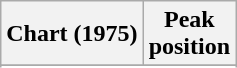<table class="wikitable sortable plainrowheaders" style="text-align:center">
<tr>
<th scope="col">Chart (1975)</th>
<th scope="col">Peak<br>position</th>
</tr>
<tr>
</tr>
<tr>
</tr>
</table>
